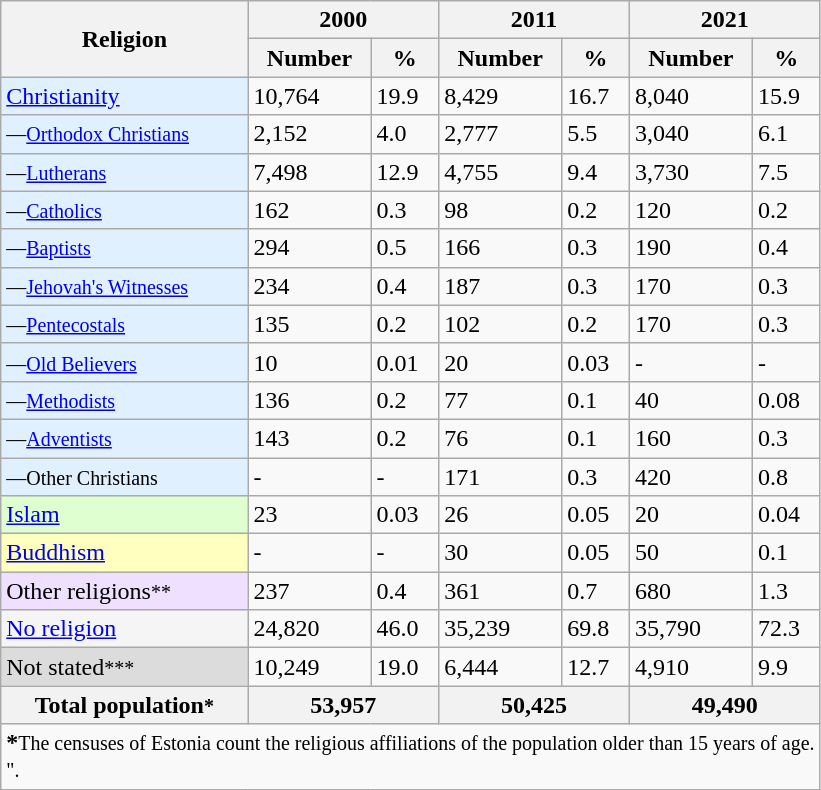<table class="wikitable">
<tr>
<th rowspan="2">Religion</th>
<th style="text-align:center;" colspan="2">2000</th>
<th style="text-align:center;" colspan="2">2011</th>
<th style="text-align:center;" colspan="2">2021</th>
</tr>
<tr>
<th>Number</th>
<th>%</th>
<th>Number</th>
<th>%</th>
<th>Number</th>
<th>%</th>
</tr>
<tr>
<td style="background:#E0F0FF;"><a href='#'>Christianity</a></td>
<td>10,764</td>
<td>19.9</td>
<td>8,429</td>
<td>16.7</td>
<td>8,040</td>
<td>15.9</td>
</tr>
<tr>
<td style="background:#E0F0FF;"><small>—<a href='#'>Orthodox Christians</a></small></td>
<td>2,152</td>
<td>4.0</td>
<td>2,777</td>
<td>5.5</td>
<td>3,040</td>
<td>6.1</td>
</tr>
<tr>
<td style="background:#E0F0FF;"><small>—<a href='#'>Lutherans</a></small></td>
<td>7,498</td>
<td>12.9</td>
<td>4,755</td>
<td>9.4</td>
<td>3,730</td>
<td>7.5</td>
</tr>
<tr>
<td style="background:#E0F0FF;"><small>—<a href='#'>Catholics</a></small></td>
<td>162</td>
<td>0.3</td>
<td>98</td>
<td>0.2</td>
<td>120</td>
<td>0.2</td>
</tr>
<tr>
<td style="background:#E0F0FF;"><small>—<a href='#'>Baptists</a></small></td>
<td>294</td>
<td>0.5</td>
<td>166</td>
<td>0.3</td>
<td>190</td>
<td>0.4</td>
</tr>
<tr>
<td style="background:#E0F0FF;"><small>—<a href='#'>Jehovah's Witnesses</a></small></td>
<td>234</td>
<td>0.4</td>
<td>187</td>
<td>0.3</td>
<td>170</td>
<td>0.3</td>
</tr>
<tr>
<td style="background:#E0F0FF;"><small>—<a href='#'>Pentecostals</a></small></td>
<td>135</td>
<td>0.2</td>
<td>102</td>
<td>0.2</td>
<td>170</td>
<td>0.3</td>
</tr>
<tr>
<td style="background:#E0F0FF;"><small>—<a href='#'>Old Believers</a></small></td>
<td>10</td>
<td>0.01</td>
<td>20</td>
<td>0.03</td>
<td>-</td>
<td>-</td>
</tr>
<tr>
<td style="background:#E0F0FF;"><small>—<a href='#'>Methodists</a></small></td>
<td>136</td>
<td>0.2</td>
<td>77</td>
<td>0.1</td>
<td>40</td>
<td>0.08</td>
</tr>
<tr>
<td style="background:#E0F0FF;"><small>—<a href='#'>Adventists</a></small></td>
<td>143</td>
<td>0.2</td>
<td>76</td>
<td>0.1</td>
<td>160</td>
<td>0.3</td>
</tr>
<tr>
<td style="background:#E0F0FF;"><small>—Other Christians</small></td>
<td>-</td>
<td>-</td>
<td>171</td>
<td>0.3</td>
<td>420</td>
<td>0.8</td>
</tr>
<tr>
<td style="background:#E0FFD0;"><a href='#'>Islam</a></td>
<td>23</td>
<td>0.03</td>
<td>26</td>
<td>0.05</td>
<td>20</td>
<td>0.04</td>
</tr>
<tr>
<td style="background:#FFFFC0;"><a href='#'>Buddhism</a></td>
<td>-</td>
<td>-</td>
<td>30</td>
<td>0.05</td>
<td>50</td>
<td>0.1</td>
</tr>
<tr>
<td style="background:#F0E0FF;">Other religions<small>**</small></td>
<td>237</td>
<td>0.4</td>
<td>361</td>
<td>0.7</td>
<td>680</td>
<td>1.3</td>
</tr>
<tr>
<td style="background:#F5F5F5;"><a href='#'>No religion</a></td>
<td>24,820</td>
<td>46.0</td>
<td>35,239</td>
<td>69.8</td>
<td>35,790</td>
<td>72.3</td>
</tr>
<tr>
<td style="background:#DCDCDC;">Not stated<small>***</small></td>
<td>10,249</td>
<td>19.0</td>
<td>6,444</td>
<td>12.7</td>
<td>4,910</td>
<td>9.9</td>
</tr>
<tr>
<th>Total population<small>*</small></th>
<th colspan="2">53,957</th>
<th colspan="2">50,425</th>
<th colspan="2">49,490</th>
</tr>
<tr>
<td colspan="7"><strong>*</strong><small>The censuses of Estonia count the religious affiliations of the population older than 15 years of age.</small><br><small>".</small></td>
</tr>
</table>
